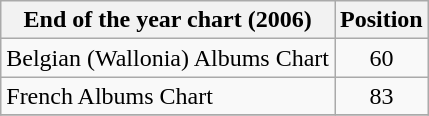<table class="wikitable sortable">
<tr>
<th align="left">End of the year chart (2006)</th>
<th align="center">Position</th>
</tr>
<tr>
<td align="left">Belgian (Wallonia) Albums Chart</td>
<td align="center">60</td>
</tr>
<tr>
<td align="left">French Albums Chart</td>
<td align="center">83</td>
</tr>
<tr>
</tr>
</table>
